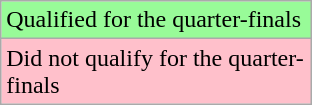<table class="wikitable">
<tr>
<td width=200px bgcolor="#98fb98">Qualified for the quarter-finals</td>
</tr>
<tr>
<td width=200px bgcolor=pink>Did not qualify for the quarter-finals</td>
</tr>
</table>
